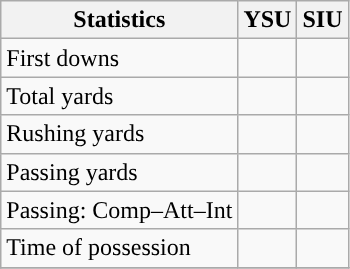<table class="wikitable" style="float: left;">
<tr>
<th>Statistics</th>
<th>YSU</th>
<th>SIU</th>
</tr>
<tr>
<td>First downs</td>
<td></td>
<td></td>
</tr>
<tr>
<td>Total yards</td>
<td></td>
<td></td>
</tr>
<tr>
<td>Rushing yards</td>
<td></td>
<td></td>
</tr>
<tr>
<td>Passing yards</td>
<td></td>
<td></td>
</tr>
<tr>
<td>Passing: Comp–Att–Int</td>
<td></td>
<td></td>
</tr>
<tr>
<td>Time of possession</td>
<td></td>
<td></td>
</tr>
<tr>
</tr>
</table>
